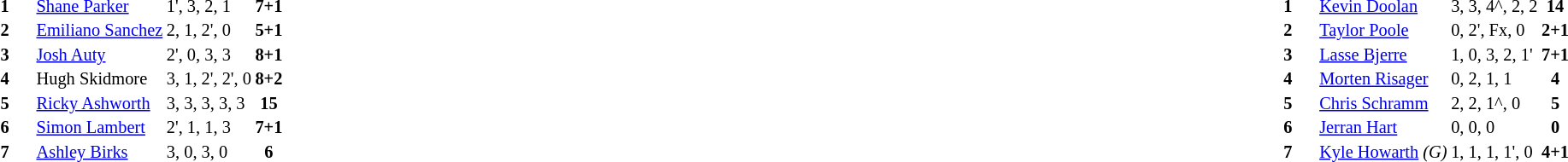<table width="100%">
<tr>
<td valign="top" width="50%"><br><table style="font-size: 85%" cellspacing="1" cellpadding="1" align=LEFT>
<tr>
<td colspan="5"></td>
</tr>
<tr>
<th width=25></th>
<th width=25></th>
</tr>
<tr>
<td></td>
<td><strong>1</strong></td>
<td> <a href='#'>Shane Parker</a></td>
<td>1', 3, 2, 1</td>
<td align=center><strong>7+1</strong></td>
<td></td>
</tr>
<tr>
<td></td>
<td><strong>2</strong></td>
<td> <a href='#'>Emiliano Sanchez</a></td>
<td>2, 1, 2', 0</td>
<td align=center><strong>5+1</strong></td>
<td></td>
</tr>
<tr>
<td></td>
<td><strong>3</strong></td>
<td> <a href='#'>Josh Auty</a></td>
<td>2', 0, 3, 3</td>
<td align=center><strong>8+1</strong></td>
<td></td>
</tr>
<tr>
<td></td>
<td><strong>4</strong></td>
<td> Hugh Skidmore</td>
<td>3, 1, 2', 2', 0</td>
<td align=center><strong>8+2</strong></td>
<td></td>
</tr>
<tr>
<td></td>
<td><strong>5</strong></td>
<td> <a href='#'>Ricky Ashworth</a></td>
<td>3, 3, 3, 3, 3</td>
<td align=center><strong>15</strong></td>
<td></td>
</tr>
<tr>
<td></td>
<td><strong>6</strong></td>
<td> <a href='#'>Simon Lambert</a></td>
<td>2', 1, 1, 3</td>
<td align=center><strong>7+1</strong></td>
<td></td>
</tr>
<tr>
<td></td>
<td><strong>7</strong></td>
<td> <a href='#'>Ashley Birks</a></td>
<td>3, 0, 3, 0</td>
<td align=center><strong>6</strong></td>
<td></td>
</tr>
<tr>
<td colspan=5></td>
</tr>
</table>
<table style="font-size: 85%" cellspacing="1" cellpadding="1" align=RIGHT>
<tr>
<td colspan="5"></td>
</tr>
<tr>
<th width="25"></th>
<th width="25"></th>
</tr>
<tr>
<td></td>
<td><strong>1</strong></td>
<td> <a href='#'>Kevin Doolan</a></td>
<td>3, 3, 4^, 2, 2</td>
<td align=center><strong>14</strong></td>
<td></td>
</tr>
<tr>
<td></td>
<td><strong>2</strong></td>
<td> <a href='#'>Taylor Poole</a></td>
<td>0, 2', Fx, 0</td>
<td align=center><strong>2+1</strong></td>
<td></td>
</tr>
<tr>
<td></td>
<td><strong>3</strong></td>
<td> <a href='#'>Lasse Bjerre</a></td>
<td>1, 0, 3, 2, 1'</td>
<td align=center><strong>7+1</strong></td>
<td></td>
</tr>
<tr>
<td></td>
<td><strong>4</strong></td>
<td> <a href='#'>Morten Risager</a></td>
<td>0, 2, 1, 1</td>
<td align=center><strong>4</strong></td>
<td></td>
</tr>
<tr>
<td></td>
<td><strong>5</strong></td>
<td> <a href='#'>Chris Schramm</a></td>
<td>2, 2, 1^, 0</td>
<td align=center><strong>5</strong></td>
<td></td>
</tr>
<tr>
<td></td>
<td><strong>6</strong></td>
<td> <a href='#'>Jerran Hart</a></td>
<td>0, 0, 0</td>
<td align=center><strong>0</strong></td>
<td></td>
</tr>
<tr>
<td></td>
<td><strong>7</strong></td>
<td> <a href='#'>Kyle Howarth</a> <em>(G)</em></td>
<td>1, 1, 1, 1', 0</td>
<td align=center><strong>4+1</strong></td>
<td></td>
</tr>
<tr>
<td colspan=5></td>
</tr>
</table>
</td>
</tr>
</table>
